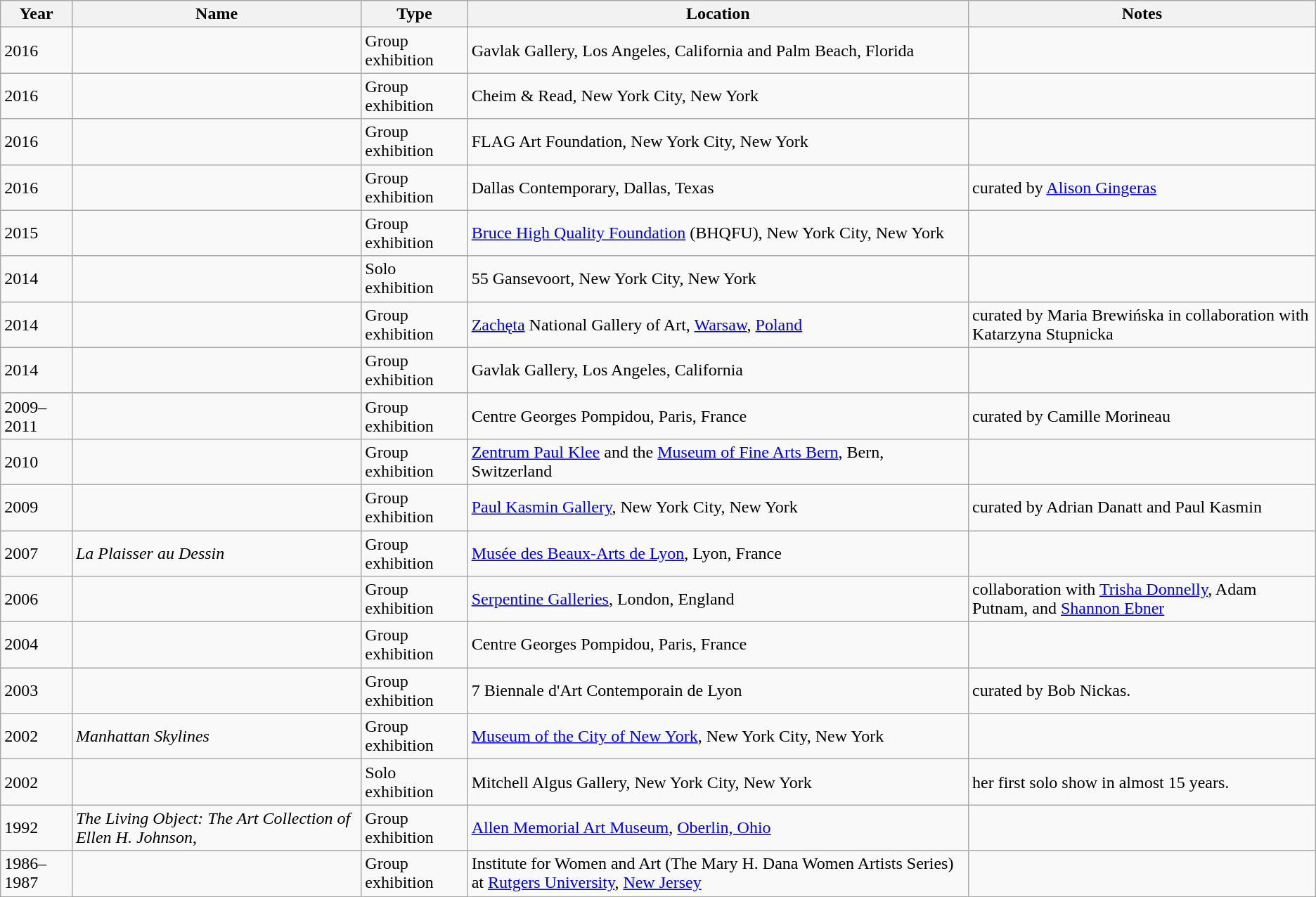<table class="wikitable sortable">
<tr>
<th>Year</th>
<th>Name</th>
<th>Type</th>
<th>Location</th>
<th>Notes</th>
</tr>
<tr>
<td>2016</td>
<td></td>
<td>Group exhibition</td>
<td>Gavlak Gallery, Los Angeles, California and Palm Beach, Florida</td>
<td></td>
</tr>
<tr>
<td>2016</td>
<td></td>
<td>Group exhibition</td>
<td>Cheim & Read, New York City, New York</td>
<td></td>
</tr>
<tr>
<td>2016</td>
<td></td>
<td>Group exhibition</td>
<td>FLAG Art Foundation, New York City, New York</td>
<td></td>
</tr>
<tr>
<td>2016</td>
<td></td>
<td>Group exhibition</td>
<td>Dallas Contemporary, Dallas, Texas</td>
<td>curated by <a href='#'>Alison Gingeras</a></td>
</tr>
<tr>
<td>2015</td>
<td><em></em></td>
<td>Group exhibition</td>
<td><a href='#'>Bruce High Quality Foundation</a> (BHQFU), New York City, New York</td>
<td></td>
</tr>
<tr>
<td>2014</td>
<td></td>
<td>Solo exhibition</td>
<td>55 Gansevoort, New York City, New York</td>
<td></td>
</tr>
<tr>
<td>2014</td>
<td></td>
<td>Group exhibition</td>
<td><a href='#'>Zachęta</a> National Gallery of Art, <a href='#'>Warsaw</a>, <a href='#'>Poland</a></td>
<td>curated by Maria Brewińska in collaboration with Katarzyna Stupnicka</td>
</tr>
<tr>
<td>2014</td>
<td></td>
<td>Group exhibition</td>
<td>Gavlak Gallery, Los Angeles, California</td>
<td></td>
</tr>
<tr>
<td>2009–2011</td>
<td></td>
<td>Group exhibition</td>
<td>Centre Georges Pompidou, Paris, France</td>
<td>curated by Camille Morineau</td>
</tr>
<tr>
<td>2010</td>
<td></td>
<td>Group exhibition</td>
<td><a href='#'>Zentrum Paul Klee</a> and the <a href='#'>Museum of Fine Arts Bern</a>, Bern, Switzerland</td>
<td></td>
</tr>
<tr>
<td>2009</td>
<td></td>
<td>Group exhibition</td>
<td><a href='#'>Paul Kasmin Gallery</a>, New York City, New York</td>
<td>curated by Adrian Danatt and Paul Kasmin</td>
</tr>
<tr>
<td>2007</td>
<td><em>La Plaisser au Dessin</em></td>
<td>Group exhibition</td>
<td><a href='#'>Musée des Beaux-Arts de Lyon</a>, Lyon, France</td>
<td></td>
</tr>
<tr>
<td>2006</td>
<td></td>
<td>Group exhibition</td>
<td><a href='#'>Serpentine Galleries</a>, London, England</td>
<td>collaboration with <a href='#'>Trisha Donnelly</a>, Adam Putnam, and <a href='#'>Shannon Ebner</a></td>
</tr>
<tr>
<td>2004</td>
<td></td>
<td>Group exhibition</td>
<td>Centre Georges Pompidou, Paris, France</td>
<td></td>
</tr>
<tr>
<td>2003</td>
<td></td>
<td>Group exhibition</td>
<td>7 Biennale d'Art Contemporain de Lyon</td>
<td>curated by Bob Nickas.</td>
</tr>
<tr>
<td>2002</td>
<td><em>Manhattan Skylines</em></td>
<td>Group exhibition</td>
<td><a href='#'>Museum of the City of New York</a>, New York City, New York</td>
<td></td>
</tr>
<tr>
<td>2002</td>
<td></td>
<td>Solo exhibition</td>
<td>Mitchell Algus Gallery, New York City, New York</td>
<td>her first solo show in almost 15 years.</td>
</tr>
<tr>
<td>1992</td>
<td><em>The Living Object: The Art Collection of Ellen H. Johnson</em>,</td>
<td>Group exhibition</td>
<td><a href='#'>Allen Memorial Art Museum</a>, <a href='#'>Oberlin, Ohio</a></td>
<td></td>
</tr>
<tr>
<td>1986–1987</td>
<td></td>
<td>Group exhibition</td>
<td>Institute for Women and Art (The Mary H. Dana Women Artists Series) at <a href='#'>Rutgers University</a>, <a href='#'>New Jersey</a></td>
<td></td>
</tr>
</table>
